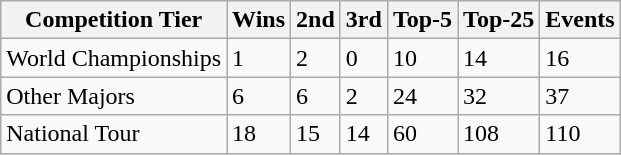<table class="wikitable">
<tr>
<th>Competition Tier</th>
<th>Wins</th>
<th>2nd</th>
<th>3rd</th>
<th>Top-5</th>
<th>Top-25</th>
<th>Events</th>
</tr>
<tr>
<td>World Championships</td>
<td>1</td>
<td>2</td>
<td>0</td>
<td>10</td>
<td>14</td>
<td>16</td>
</tr>
<tr>
<td>Other Majors</td>
<td>6</td>
<td>6</td>
<td>2</td>
<td>24</td>
<td>32</td>
<td>37</td>
</tr>
<tr>
<td>National Tour</td>
<td>18</td>
<td>15</td>
<td>14</td>
<td>60</td>
<td>108</td>
<td>110</td>
</tr>
</table>
